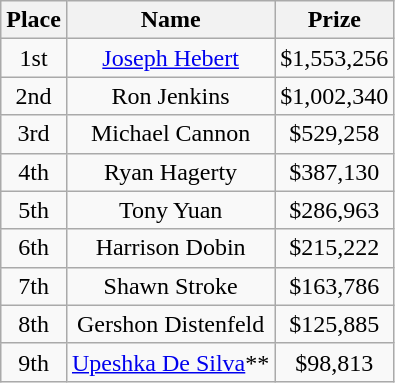<table class="wikitable" style="display: inline-table;">
<tr>
<th>Place</th>
<th>Name</th>
<th>Prize</th>
</tr>
<tr>
<td align=center>1st</td>
<td align=center><a href='#'>Joseph Hebert</a></td>
<td align=center>$1,553,256</td>
</tr>
<tr>
<td align=center>2nd</td>
<td align=center>Ron Jenkins</td>
<td align=center>$1,002,340</td>
</tr>
<tr>
<td align=center>3rd</td>
<td align=center>Michael Cannon</td>
<td align=center>$529,258</td>
</tr>
<tr>
<td align=center>4th</td>
<td align=center>Ryan Hagerty</td>
<td align=center>$387,130</td>
</tr>
<tr>
<td align=center>5th</td>
<td align=center>Tony Yuan</td>
<td align=center>$286,963</td>
</tr>
<tr>
<td align=center>6th</td>
<td align=center>Harrison Dobin</td>
<td align=center>$215,222</td>
</tr>
<tr>
<td align=center>7th</td>
<td align=center>Shawn Stroke</td>
<td align=center>$163,786</td>
</tr>
<tr>
<td align=center>8th</td>
<td align=center>Gershon Distenfeld</td>
<td align=center>$125,885</td>
</tr>
<tr>
<td align=center>9th</td>
<td align=center><a href='#'>Upeshka De Silva</a>**</td>
<td align=center>$98,813</td>
</tr>
</table>
